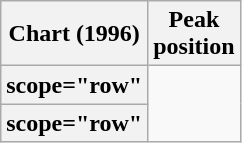<table class="wikitable plainrowheaders sortable">
<tr>
<th scope="col">Chart (1996)</th>
<th scope="col">Peak<br>position</th>
</tr>
<tr>
<th>scope="row" </th>
</tr>
<tr>
<th>scope="row" </th>
</tr>
</table>
